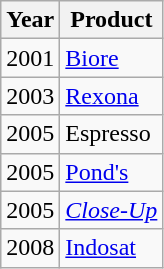<table class="wikitable sortable">
<tr>
<th>Year</th>
<th>Product</th>
</tr>
<tr>
<td>2001</td>
<td><a href='#'>Biore</a></td>
</tr>
<tr>
<td>2003</td>
<td><a href='#'>Rexona</a></td>
</tr>
<tr>
<td>2005</td>
<td>Espresso</td>
</tr>
<tr>
<td>2005</td>
<td><a href='#'>Pond's</a></td>
</tr>
<tr>
<td>2005</td>
<td><em><a href='#'>Close-Up</a></em></td>
</tr>
<tr>
<td>2008</td>
<td><a href='#'>Indosat</a></td>
</tr>
</table>
